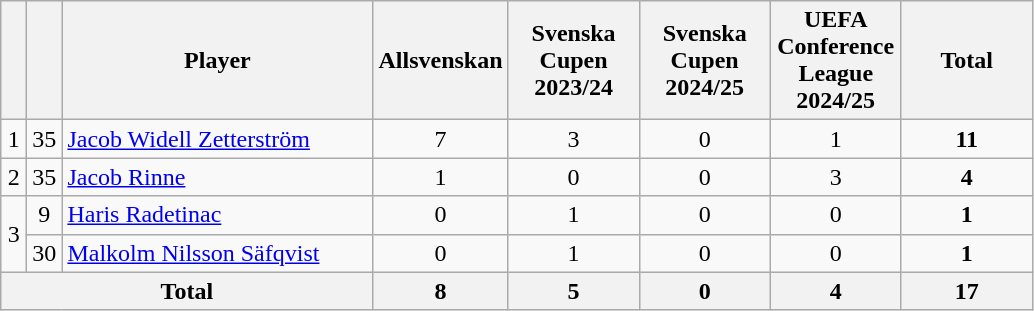<table class="wikitable sortable" style="text-align: center;">
<tr>
<th width=10></th>
<th width=10></th>
<th width=200>Player</th>
<th width=80>Allsvenskan</th>
<th width=80>Svenska Cupen 2023/24</th>
<th width=80>Svenska Cupen 2024/25</th>
<th width=80>UEFA Conference League 2024/25</th>
<th width=80>Total</th>
</tr>
<tr>
<td>1</td>
<td>35</td>
<td align="left"> <a href='#'>Jacob Widell Zetterström</a></td>
<td>7</td>
<td>3</td>
<td>0</td>
<td>1</td>
<td><strong>11</strong></td>
</tr>
<tr>
<td>2</td>
<td>35</td>
<td align="left"> <a href='#'>Jacob Rinne</a></td>
<td>1</td>
<td>0</td>
<td>0</td>
<td>3</td>
<td><strong>4</strong></td>
</tr>
<tr>
<td rowspan="2">3</td>
<td>9</td>
<td align="left"> <a href='#'>Haris Radetinac</a></td>
<td>0</td>
<td>1</td>
<td>0</td>
<td>0</td>
<td><strong>1</strong></td>
</tr>
<tr>
<td>30</td>
<td align="left"> <a href='#'>Malkolm Nilsson Säfqvist</a></td>
<td>0</td>
<td>1</td>
<td>0</td>
<td>0</td>
<td><strong>1</strong></td>
</tr>
<tr>
<th colspan="3">Total</th>
<th>8</th>
<th>5</th>
<th>0</th>
<th>4</th>
<th>17</th>
</tr>
</table>
